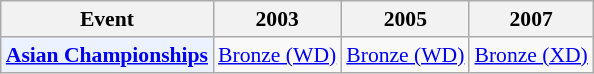<table style='font-size: 90%; text-align:center;' class='wikitable'>
<tr>
<th>Event</th>
<th>2003</th>
<th>2005</th>
<th>2007</th>
</tr>
<tr>
<td bgcolor="#ECF2FF"; align="left"><strong><a href='#'>Asian Championships</a></strong></td>
<td> <a href='#'>Bronze (WD)</a></td>
<td> <a href='#'>Bronze (WD)</a></td>
<td> <a href='#'>Bronze (XD)</a></td>
</tr>
</table>
